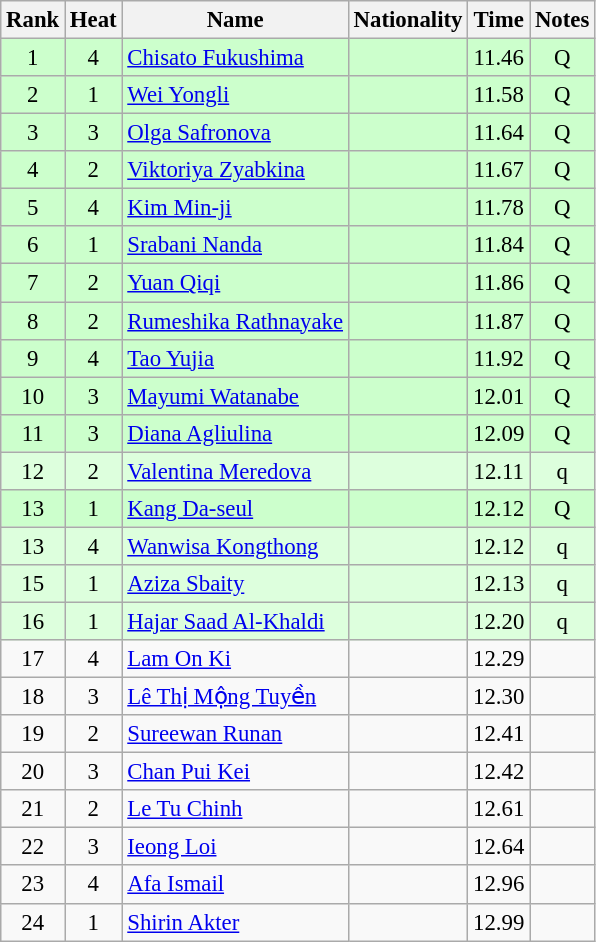<table class="wikitable sortable" style="text-align:center; font-size:95%">
<tr>
<th>Rank</th>
<th>Heat</th>
<th>Name</th>
<th>Nationality</th>
<th>Time</th>
<th>Notes</th>
</tr>
<tr bgcolor=ccffcc>
<td>1</td>
<td>4</td>
<td align=left><a href='#'>Chisato Fukushima</a></td>
<td align=left></td>
<td>11.46</td>
<td>Q</td>
</tr>
<tr bgcolor=ccffcc>
<td>2</td>
<td>1</td>
<td align=left><a href='#'>Wei Yongli</a></td>
<td align=left></td>
<td>11.58</td>
<td>Q</td>
</tr>
<tr bgcolor=ccffcc>
<td>3</td>
<td>3</td>
<td align=left><a href='#'>Olga Safronova</a></td>
<td align=left></td>
<td>11.64</td>
<td>Q</td>
</tr>
<tr bgcolor=ccffcc>
<td>4</td>
<td>2</td>
<td align=left><a href='#'>Viktoriya Zyabkina</a></td>
<td align=left></td>
<td>11.67</td>
<td>Q</td>
</tr>
<tr bgcolor=ccffcc>
<td>5</td>
<td>4</td>
<td align=left><a href='#'>Kim Min-ji</a></td>
<td align=left></td>
<td>11.78</td>
<td>Q</td>
</tr>
<tr bgcolor=ccffcc>
<td>6</td>
<td>1</td>
<td align=left><a href='#'>Srabani Nanda</a></td>
<td align=left></td>
<td>11.84</td>
<td>Q</td>
</tr>
<tr bgcolor=ccffcc>
<td>7</td>
<td>2</td>
<td align=left><a href='#'>Yuan Qiqi</a></td>
<td align=left></td>
<td>11.86</td>
<td>Q</td>
</tr>
<tr bgcolor=ccffcc>
<td>8</td>
<td>2</td>
<td align=left><a href='#'>Rumeshika Rathnayake</a></td>
<td align=left></td>
<td>11.87</td>
<td>Q</td>
</tr>
<tr bgcolor=ccffcc>
<td>9</td>
<td>4</td>
<td align=left><a href='#'>Tao Yujia</a></td>
<td align=left></td>
<td>11.92</td>
<td>Q</td>
</tr>
<tr bgcolor=ccffcc>
<td>10</td>
<td>3</td>
<td align=left><a href='#'>Mayumi Watanabe</a></td>
<td align=left></td>
<td>12.01</td>
<td>Q</td>
</tr>
<tr bgcolor=ccffcc>
<td>11</td>
<td>3</td>
<td align=left><a href='#'>Diana Agliulina</a></td>
<td align=left></td>
<td>12.09</td>
<td>Q</td>
</tr>
<tr bgcolor=ddffdd>
<td>12</td>
<td>2</td>
<td align=left><a href='#'>Valentina Meredova</a></td>
<td align=left></td>
<td>12.11</td>
<td>q</td>
</tr>
<tr bgcolor=ccffcc>
<td>13</td>
<td>1</td>
<td align=left><a href='#'>Kang Da-seul</a></td>
<td align=left></td>
<td>12.12</td>
<td>Q</td>
</tr>
<tr bgcolor=ddffdd>
<td>13</td>
<td>4</td>
<td align=left><a href='#'>Wanwisa Kongthong</a></td>
<td align=left></td>
<td>12.12</td>
<td>q</td>
</tr>
<tr bgcolor=ddffdd>
<td>15</td>
<td>1</td>
<td align=left><a href='#'>Aziza Sbaity</a></td>
<td align=left></td>
<td>12.13</td>
<td>q</td>
</tr>
<tr bgcolor=ddffdd>
<td>16</td>
<td>1</td>
<td align=left><a href='#'>Hajar Saad Al-Khaldi</a></td>
<td align=left></td>
<td>12.20</td>
<td>q</td>
</tr>
<tr>
<td>17</td>
<td>4</td>
<td align=left><a href='#'>Lam On Ki</a></td>
<td align=left></td>
<td>12.29</td>
<td></td>
</tr>
<tr>
<td>18</td>
<td>3</td>
<td align=left><a href='#'>Lê Thị Mộng Tuyền</a></td>
<td align=left></td>
<td>12.30</td>
<td></td>
</tr>
<tr>
<td>19</td>
<td>2</td>
<td align=left><a href='#'>Sureewan Runan</a></td>
<td align=left></td>
<td>12.41</td>
<td></td>
</tr>
<tr>
<td>20</td>
<td>3</td>
<td align=left><a href='#'>Chan Pui Kei</a></td>
<td align=left></td>
<td>12.42</td>
<td></td>
</tr>
<tr>
<td>21</td>
<td>2</td>
<td align=left><a href='#'>Le Tu Chinh</a></td>
<td align=left></td>
<td>12.61</td>
<td></td>
</tr>
<tr>
<td>22</td>
<td>3</td>
<td align=left><a href='#'>Ieong Loi</a></td>
<td align=left></td>
<td>12.64</td>
<td></td>
</tr>
<tr>
<td>23</td>
<td>4</td>
<td align=left><a href='#'>Afa Ismail</a></td>
<td align=left></td>
<td>12.96</td>
<td></td>
</tr>
<tr>
<td>24</td>
<td>1</td>
<td align=left><a href='#'>Shirin Akter</a></td>
<td align=left></td>
<td>12.99</td>
<td></td>
</tr>
</table>
